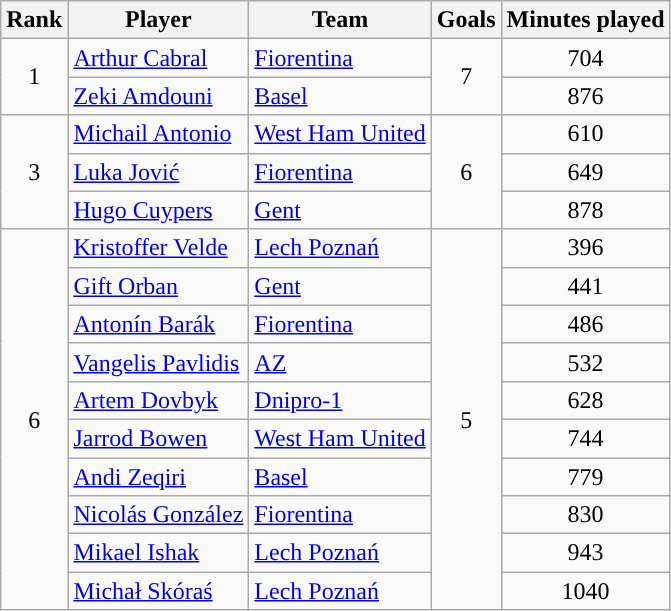<table class="wikitable" style="text-align:center">
<tr>
<th>Rank</th>
<th>Player</th>
<th>Team</th>
<th>Goals</th>
<th>Minutes played</th>
</tr>
<tr>
<td rowspan="2">1</td>
<td align=left> <a href='#'>Arthur Cabral</a></td>
<td align=left> <a href='#'>Fiorentina</a></td>
<td rowspan="2">7</td>
<td>704</td>
</tr>
<tr>
<td align=left> <a href='#'>Zeki Amdouni</a></td>
<td align=left> <a href='#'>Basel</a></td>
<td>876</td>
</tr>
<tr>
<td rowspan="3">3</td>
<td align=left> <a href='#'>Michail Antonio</a></td>
<td align=left> <a href='#'>West Ham United</a></td>
<td rowspan="3">6</td>
<td>610</td>
</tr>
<tr>
<td align=left> <a href='#'>Luka Jović</a></td>
<td align=left> <a href='#'>Fiorentina</a></td>
<td>649</td>
</tr>
<tr>
<td align=left> <a href='#'>Hugo Cuypers</a></td>
<td align=left> <a href='#'>Gent</a></td>
<td>878</td>
</tr>
<tr>
<td rowspan="10">6</td>
<td align=left> <a href='#'>Kristoffer Velde</a></td>
<td align=left> <a href='#'>Lech Poznań</a></td>
<td rowspan="10">5</td>
<td>396</td>
</tr>
<tr>
<td align=left> <a href='#'>Gift Orban</a></td>
<td align=left> <a href='#'>Gent</a></td>
<td>441</td>
</tr>
<tr>
<td align=left> <a href='#'>Antonín Barák</a></td>
<td align=left> <a href='#'>Fiorentina</a></td>
<td>486</td>
</tr>
<tr>
<td align=left> <a href='#'>Vangelis Pavlidis</a></td>
<td align=left> <a href='#'>AZ</a></td>
<td>532</td>
</tr>
<tr>
<td align=left> <a href='#'>Artem Dovbyk</a></td>
<td align=left> <a href='#'>Dnipro-1</a></td>
<td>628</td>
</tr>
<tr>
<td align=left> <a href='#'>Jarrod Bowen</a></td>
<td align=left> <a href='#'>West Ham United</a></td>
<td>744</td>
</tr>
<tr>
<td align=left> <a href='#'>Andi Zeqiri</a></td>
<td align=left> <a href='#'>Basel</a></td>
<td>779</td>
</tr>
<tr>
<td align=left> <a href='#'>Nicolás González</a></td>
<td align=left> <a href='#'>Fiorentina</a></td>
<td>830</td>
</tr>
<tr>
<td align=left> <a href='#'>Mikael Ishak</a></td>
<td align=left> <a href='#'>Lech Poznań</a></td>
<td>943</td>
</tr>
<tr>
<td align=left> <a href='#'>Michał Skóraś</a></td>
<td align=left> <a href='#'>Lech Poznań</a></td>
<td>1040</td>
</tr>
</table>
